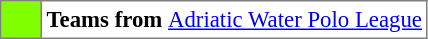<table bgcolor="#f7f8ff" cellpadding="3" cellspacing="0" border="1" style="font-size: 95%; border: gray solid 1px; border-collapse: collapse;text-align:center;">
<tr>
<td style="background: #7fff00;" width="20"></td>
<td bgcolor="#ffffff" align="left"><strong>Teams from </strong> <a href='#'>Adriatic Water Polo League</a></td>
</tr>
</table>
